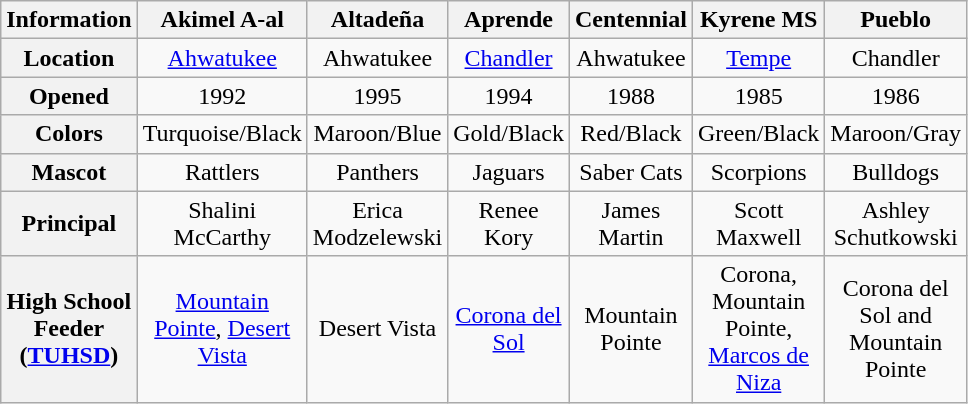<table class="wikitable" style="text-align: center; width: 200px; height: 200px;">
<tr>
<th scope="col">Information</th>
<th scope="col">Akimel A-al<br></th>
<th scope="col">Altadeña</th>
<th scope="col">Aprende</th>
<th scope="col">Centennial</th>
<th scope="col">Kyrene MS</th>
<th scope="col">Pueblo</th>
</tr>
<tr>
<th scope="row">Location</th>
<td><a href='#'>Ahwatukee</a></td>
<td>Ahwatukee</td>
<td><a href='#'>Chandler</a></td>
<td>Ahwatukee</td>
<td><a href='#'>Tempe</a></td>
<td>Chandler</td>
</tr>
<tr>
<th scope="row">Opened</th>
<td>1992</td>
<td>1995</td>
<td>1994</td>
<td>1988</td>
<td>1985</td>
<td>1986</td>
</tr>
<tr>
<th scope="row">Colors</th>
<td>Turquoise/Black</td>
<td>Maroon/Blue</td>
<td>Gold/Black</td>
<td>Red/Black</td>
<td>Green/Black</td>
<td>Maroon/Gray</td>
</tr>
<tr>
<th scope="row">Mascot</th>
<td>Rattlers</td>
<td>Panthers</td>
<td>Jaguars</td>
<td>Saber Cats</td>
<td>Scorpions</td>
<td>Bulldogs</td>
</tr>
<tr>
<th scope="row">Principal</th>
<td>Shalini McCarthy</td>
<td>Erica Modzelewski</td>
<td>Renee Kory</td>
<td>James Martin</td>
<td>Scott Maxwell</td>
<td>Ashley Schutkowski</td>
</tr>
<tr>
<th scope="row">High School Feeder<br>(<a href='#'>TUHSD</a>)</th>
<td><a href='#'>Mountain Pointe</a>, <a href='#'>Desert Vista</a></td>
<td>Desert Vista</td>
<td><a href='#'>Corona del Sol</a></td>
<td>Mountain Pointe</td>
<td>Corona, Mountain Pointe, <a href='#'>Marcos de Niza</a></td>
<td>Corona del Sol and Mountain Pointe</td>
</tr>
</table>
